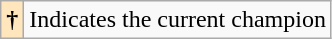<table class="wikitable">
<tr>
<th style="background:#ffe6bd;">†</th>
<td>Indicates the current champion</td>
</tr>
</table>
